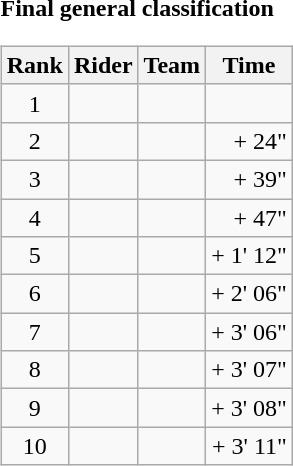<table>
<tr>
<td><strong>Final general classification</strong><br><table class="wikitable">
<tr>
<th scope="col">Rank</th>
<th scope="col">Rider</th>
<th scope="col">Team</th>
<th scope="col">Time</th>
</tr>
<tr>
<td style="text-align:center;">1</td>
<td></td>
<td></td>
<td style="text-align:right;"></td>
</tr>
<tr>
<td style="text-align:center;">2</td>
<td></td>
<td></td>
<td style="text-align:right;">+ 24"</td>
</tr>
<tr>
<td style="text-align:center;">3</td>
<td></td>
<td></td>
<td style="text-align:right;">+ 39"</td>
</tr>
<tr>
<td style="text-align:center;">4</td>
<td></td>
<td></td>
<td style="text-align:right;">+ 47"</td>
</tr>
<tr>
<td style="text-align:center;">5</td>
<td></td>
<td></td>
<td style="text-align:right;">+ 1' 12"</td>
</tr>
<tr>
<td style="text-align:center;">6</td>
<td></td>
<td></td>
<td style="text-align:right;">+ 2' 06"</td>
</tr>
<tr>
<td style="text-align:center;">7</td>
<td></td>
<td></td>
<td style="text-align:right;">+ 3' 06"</td>
</tr>
<tr>
<td style="text-align:center;">8</td>
<td></td>
<td></td>
<td style="text-align:right;">+ 3' 07"</td>
</tr>
<tr>
<td style="text-align:center;">9</td>
<td></td>
<td></td>
<td style="text-align:right;">+ 3' 08"</td>
</tr>
<tr>
<td style="text-align:center;">10</td>
<td></td>
<td></td>
<td style="text-align:right;">+ 3' 11"</td>
</tr>
</table>
</td>
</tr>
</table>
